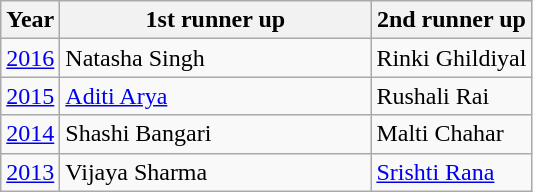<table class="wikitable">
<tr>
<th>Year</th>
<th width=200>1st runner up</th>
<th !width=250>2nd runner up</th>
</tr>
<tr>
<td><a href='#'>2016</a></td>
<td>Natasha Singh</td>
<td>Rinki Ghildiyal</td>
</tr>
<tr>
<td><a href='#'>2015</a></td>
<td><a href='#'>Aditi Arya</a></td>
<td>Rushali Rai</td>
</tr>
<tr>
<td><a href='#'>2014</a></td>
<td>Shashi Bangari</td>
<td>Malti Chahar</td>
</tr>
<tr>
<td><a href='#'>2013</a></td>
<td>Vijaya Sharma</td>
<td><a href='#'>Srishti Rana</a></td>
</tr>
</table>
